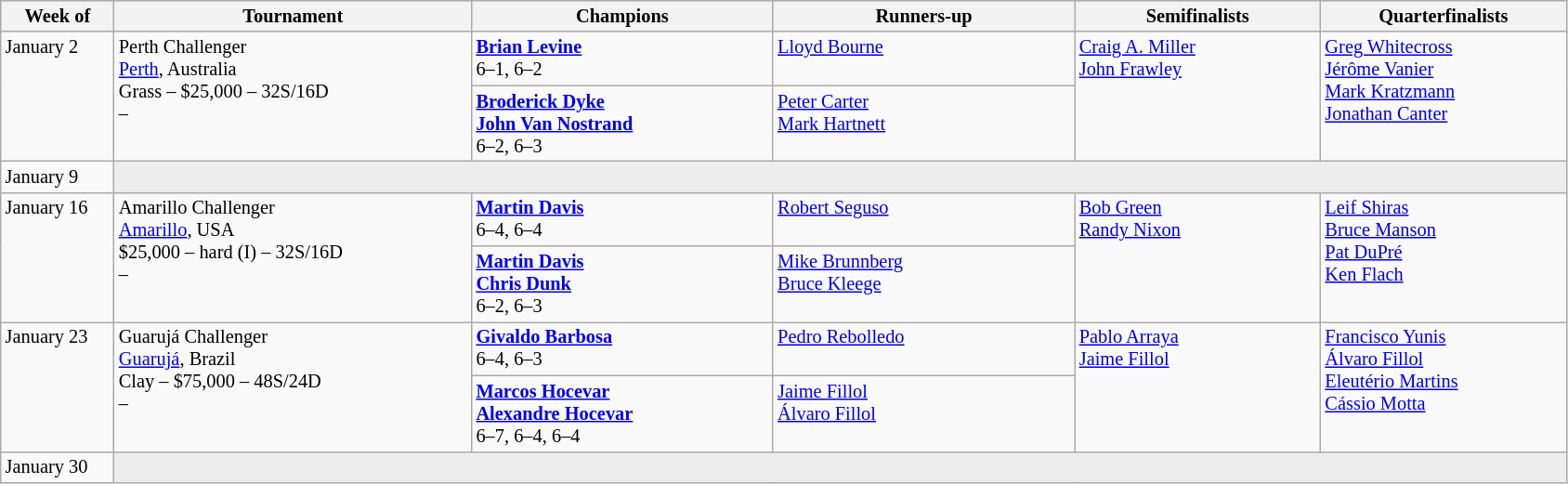<table class="wikitable" style="font-size:85%;">
<tr>
<th width="75">Week of</th>
<th width="250">Tournament</th>
<th width="210">Champions</th>
<th width="210">Runners-up</th>
<th width="170">Semifinalists</th>
<th width="170">Quarterfinalists</th>
</tr>
<tr valign="top">
<td rowspan="2">January 2</td>
<td rowspan="2">Perth Challenger<br> <a href='#'>Perth</a>, Australia<br>Grass – $25,000 – 32S/16D<br>  – </td>
<td> <strong><a href='#'>Brian Levine</a></strong> <br>6–1, 6–2</td>
<td> <a href='#'>Lloyd Bourne</a></td>
<td rowspan="2"> <a href='#'>Craig A. Miller</a> <br>  <a href='#'>John Frawley</a></td>
<td rowspan="2"> <a href='#'>Greg Whitecross</a> <br> <a href='#'>Jérôme Vanier</a> <br> <a href='#'>Mark Kratzmann</a> <br>  <a href='#'>Jonathan Canter</a></td>
</tr>
<tr valign="top">
<td> <strong><a href='#'>Broderick Dyke</a></strong> <br> <strong><a href='#'>John Van Nostrand</a></strong><br>6–2, 6–3</td>
<td> <a href='#'>Peter Carter</a><br>  <a href='#'>Mark Hartnett</a></td>
</tr>
<tr valign="top">
<td rowspan="1">January 9</td>
<td colspan="5" bgcolor="#ededed"></td>
</tr>
<tr valign="top">
<td rowspan="2">January 16</td>
<td rowspan="2">Amarillo Challenger<br> <a href='#'>Amarillo</a>, USA<br>$25,000 – hard (I) – 32S/16D<br>  – </td>
<td> <strong><a href='#'>Martin Davis</a></strong> <br>6–4, 6–4</td>
<td> <a href='#'>Robert Seguso</a></td>
<td rowspan="2"> <a href='#'>Bob Green</a> <br>  <a href='#'>Randy Nixon</a></td>
<td rowspan="2"> <a href='#'>Leif Shiras</a> <br> <a href='#'>Bruce Manson</a> <br> <a href='#'>Pat DuPré</a> <br>  <a href='#'>Ken Flach</a></td>
</tr>
<tr valign="top">
<td> <strong><a href='#'>Martin Davis</a></strong> <br> <strong><a href='#'>Chris Dunk</a></strong><br>6–2, 6–3</td>
<td> <a href='#'>Mike Brunnberg</a><br>  <a href='#'>Bruce Kleege</a></td>
</tr>
<tr valign="top">
<td rowspan="2">January 23</td>
<td rowspan="2">Guarujá Challenger<br> <a href='#'>Guarujá</a>, Brazil<br>Clay – $75,000 – 48S/24D<br>  – </td>
<td> <strong><a href='#'>Givaldo Barbosa</a></strong> <br>6–4, 6–3</td>
<td> <a href='#'>Pedro Rebolledo</a></td>
<td rowspan="2"> <a href='#'>Pablo Arraya</a> <br>  <a href='#'>Jaime Fillol</a></td>
<td rowspan="2"> <a href='#'>Francisco Yunis</a> <br> <a href='#'>Álvaro Fillol</a> <br> <a href='#'>Eleutério Martins</a> <br>  <a href='#'>Cássio Motta</a></td>
</tr>
<tr valign="top">
<td> <strong><a href='#'>Marcos Hocevar</a></strong> <br> <strong><a href='#'>Alexandre Hocevar</a></strong><br>6–7, 6–4, 6–4</td>
<td> <a href='#'>Jaime Fillol</a><br>  <a href='#'>Álvaro Fillol</a></td>
</tr>
<tr valign="top">
<td rowspan="1">January 30</td>
<td colspan="5" bgcolor="#ededed"></td>
</tr>
</table>
